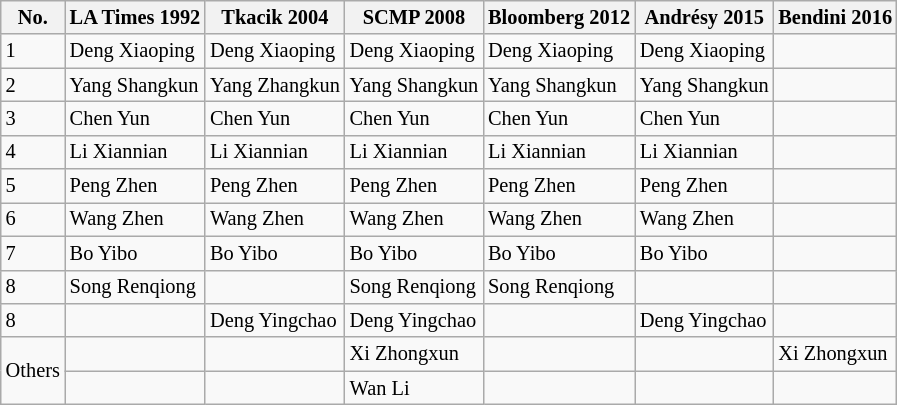<table class="wikitable" style="font-size:85%;">
<tr>
<th>No.</th>
<th>LA Times 1992</th>
<th>Tkacik 2004</th>
<th>SCMP 2008</th>
<th>Bloomberg 2012</th>
<th>Andrésy 2015</th>
<th>Bendini 2016</th>
</tr>
<tr>
<td>1</td>
<td>Deng Xiaoping</td>
<td>Deng Xiaoping</td>
<td>Deng Xiaoping</td>
<td>Deng Xiaoping</td>
<td>Deng Xiaoping</td>
<td></td>
</tr>
<tr>
<td>2</td>
<td>Yang Shangkun</td>
<td>Yang Zhangkun</td>
<td>Yang Shangkun</td>
<td>Yang Shangkun</td>
<td>Yang Shangkun</td>
<td></td>
</tr>
<tr>
<td>3</td>
<td>Chen Yun</td>
<td>Chen Yun</td>
<td>Chen Yun</td>
<td>Chen Yun</td>
<td>Chen Yun</td>
<td></td>
</tr>
<tr>
<td>4</td>
<td>Li Xiannian</td>
<td>Li Xiannian</td>
<td>Li Xiannian</td>
<td>Li Xiannian</td>
<td>Li Xiannian</td>
<td></td>
</tr>
<tr>
<td>5</td>
<td>Peng Zhen</td>
<td>Peng Zhen</td>
<td>Peng Zhen</td>
<td>Peng Zhen</td>
<td>Peng Zhen</td>
<td></td>
</tr>
<tr>
<td>6</td>
<td>Wang Zhen</td>
<td>Wang Zhen</td>
<td>Wang Zhen</td>
<td>Wang Zhen</td>
<td>Wang Zhen</td>
<td></td>
</tr>
<tr>
<td>7</td>
<td>Bo Yibo</td>
<td>Bo Yibo</td>
<td>Bo Yibo</td>
<td>Bo Yibo</td>
<td>Bo Yibo</td>
<td></td>
</tr>
<tr>
<td>8</td>
<td>Song Renqiong</td>
<td></td>
<td>Song Renqiong</td>
<td>Song Renqiong</td>
<td></td>
<td></td>
</tr>
<tr>
<td>8</td>
<td></td>
<td>Deng Yingchao</td>
<td>Deng Yingchao</td>
<td></td>
<td>Deng Yingchao</td>
<td></td>
</tr>
<tr>
<td rowspan="2">Others</td>
<td></td>
<td></td>
<td>Xi Zhongxun</td>
<td></td>
<td></td>
<td>Xi Zhongxun</td>
</tr>
<tr>
<td></td>
<td></td>
<td>Wan Li</td>
<td></td>
<td></td>
<td></td>
</tr>
</table>
